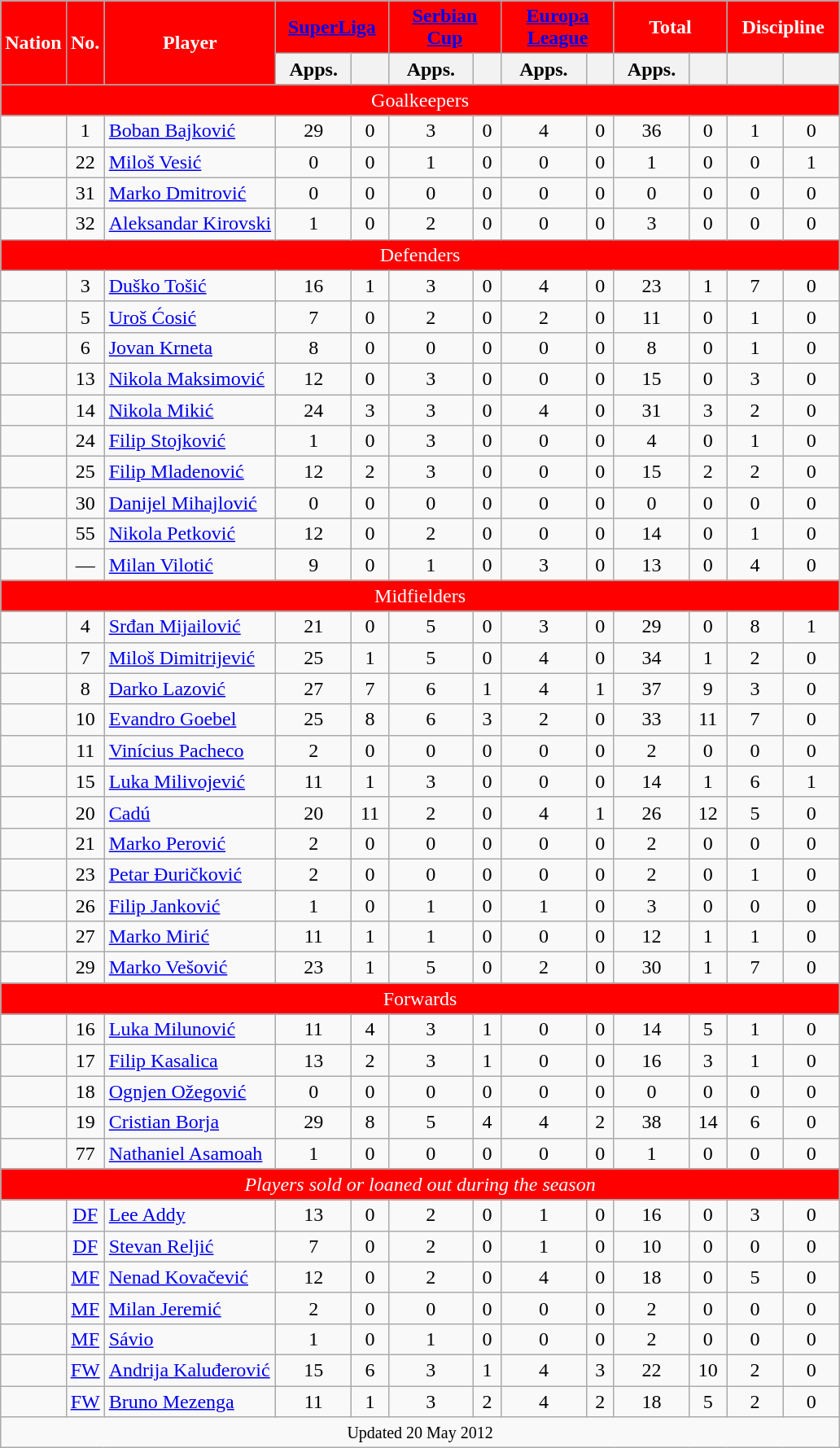<table class="wikitable" style="text-align:center">
<tr>
<th rowspan="2" style="background: red;color:white">Nation</th>
<th rowspan="2" style="background: red;color:white">No.</th>
<th rowspan="2" colspan="2" style="background: red;color:white">Player</th>
<th colspan="2" width="85" style="background: red;color:white"><a href='#'>SuperLiga</a></th>
<th colspan="2" width="85" style="background: red;color:white"><a href='#'>Serbian Cup</a></th>
<th colspan="2" width="85" style="background: red;color:white"><a href='#'>Europa League</a></th>
<th colspan="2" width="85" style="background: red;color:white">Total</th>
<th colspan="2" width="85" style="background: red;color:white">Discipline</th>
</tr>
<tr>
<th>Apps.</th>
<th></th>
<th>Apps.</th>
<th></th>
<th>Apps.</th>
<th></th>
<th>Apps.</th>
<th></th>
<th></th>
<th></th>
</tr>
<tr>
<td style="background: red;color:white" align=center colspan="15">Goalkeepers</td>
</tr>
<tr>
<td></td>
<td>1</td>
<td colspan="2" align="left"><a href='#'>Boban Bajković</a></td>
<td>29</td>
<td>0</td>
<td>3</td>
<td>0</td>
<td>4</td>
<td>0</td>
<td>36</td>
<td>0</td>
<td>1</td>
<td>0</td>
</tr>
<tr>
<td></td>
<td>22</td>
<td colspan="2" align="left"><a href='#'>Miloš Vesić</a></td>
<td>0</td>
<td>0</td>
<td>1</td>
<td>0</td>
<td>0</td>
<td>0</td>
<td>1</td>
<td>0</td>
<td>0</td>
<td>1</td>
</tr>
<tr>
<td></td>
<td>31</td>
<td colspan="2" align="left"><a href='#'>Marko Dmitrović</a></td>
<td>0</td>
<td>0</td>
<td>0</td>
<td>0</td>
<td>0</td>
<td>0</td>
<td>0</td>
<td>0</td>
<td>0</td>
<td>0</td>
</tr>
<tr>
<td></td>
<td>32</td>
<td colspan="2" align="left"><a href='#'>Aleksandar Kirovski</a></td>
<td>1</td>
<td>0</td>
<td>2</td>
<td>0</td>
<td>0</td>
<td>0</td>
<td>3</td>
<td>0</td>
<td>0</td>
<td>0</td>
</tr>
<tr>
<td align=center colspan="15" style="background: red;color:white">Defenders</td>
</tr>
<tr>
<td></td>
<td>3</td>
<td colspan="2" align="left"><a href='#'>Duško Tošić</a></td>
<td>16</td>
<td>1</td>
<td>3</td>
<td>0</td>
<td>4</td>
<td>0</td>
<td>23</td>
<td>1</td>
<td>7</td>
<td>0</td>
</tr>
<tr>
<td></td>
<td>5</td>
<td colspan="2" align="left"><a href='#'>Uroš Ćosić</a></td>
<td>7</td>
<td>0</td>
<td>2</td>
<td>0</td>
<td>2</td>
<td>0</td>
<td>11</td>
<td>0</td>
<td>1</td>
<td>0</td>
</tr>
<tr>
<td></td>
<td>6</td>
<td colspan="2" align="left"><a href='#'>Jovan Krneta</a></td>
<td>8</td>
<td>0</td>
<td>0</td>
<td>0</td>
<td>0</td>
<td>0</td>
<td>8</td>
<td>0</td>
<td>1</td>
<td>0</td>
</tr>
<tr>
<td></td>
<td>13</td>
<td colspan="2" align="left"><a href='#'>Nikola Maksimović</a></td>
<td>12</td>
<td>0</td>
<td>3</td>
<td>0</td>
<td>0</td>
<td>0</td>
<td>15</td>
<td>0</td>
<td>3</td>
<td>0</td>
</tr>
<tr>
<td></td>
<td>14</td>
<td colspan="2" align="left"><a href='#'>Nikola Mikić</a></td>
<td>24</td>
<td>3</td>
<td>3</td>
<td>0</td>
<td>4</td>
<td>0</td>
<td>31</td>
<td>3</td>
<td>2</td>
<td>0</td>
</tr>
<tr>
<td></td>
<td>24</td>
<td colspan="2" align="left"><a href='#'>Filip Stojković</a></td>
<td>1</td>
<td>0</td>
<td>3</td>
<td>0</td>
<td>0</td>
<td>0</td>
<td>4</td>
<td>0</td>
<td>1</td>
<td>0</td>
</tr>
<tr>
<td></td>
<td>25</td>
<td colspan="2" align="left"><a href='#'>Filip Mladenović</a></td>
<td>12</td>
<td>2</td>
<td>3</td>
<td>0</td>
<td>0</td>
<td>0</td>
<td>15</td>
<td>2</td>
<td>2</td>
<td>0</td>
</tr>
<tr>
<td></td>
<td>30</td>
<td colspan="2" align="left"><a href='#'>Danijel Mihajlović</a></td>
<td>0</td>
<td>0</td>
<td>0</td>
<td>0</td>
<td>0</td>
<td>0</td>
<td>0</td>
<td>0</td>
<td>0</td>
<td>0</td>
</tr>
<tr>
<td></td>
<td>55</td>
<td colspan="2" align="left"><a href='#'>Nikola Petković</a></td>
<td>12</td>
<td>0</td>
<td>2</td>
<td>0</td>
<td>0</td>
<td>0</td>
<td>14</td>
<td>0</td>
<td>1</td>
<td>0</td>
</tr>
<tr>
<td></td>
<td>––</td>
<td colspan="2" align="left"><a href='#'>Milan Vilotić</a></td>
<td>9</td>
<td>0</td>
<td>1</td>
<td>0</td>
<td>3</td>
<td>0</td>
<td>13</td>
<td>0</td>
<td>4</td>
<td>0</td>
</tr>
<tr>
<td align=center colspan="15" style="background: red;color:white">Midfielders</td>
</tr>
<tr>
<td></td>
<td>4</td>
<td colspan="2" align="left"><a href='#'>Srđan Mijailović</a></td>
<td>21</td>
<td>0</td>
<td>5</td>
<td>0</td>
<td>3</td>
<td>0</td>
<td>29</td>
<td>0</td>
<td>8</td>
<td>1</td>
</tr>
<tr>
<td></td>
<td>7</td>
<td colspan="2" align="left"><a href='#'>Miloš Dimitrijević</a></td>
<td>25</td>
<td>1</td>
<td>5</td>
<td>0</td>
<td>4</td>
<td>0</td>
<td>34</td>
<td>1</td>
<td>2</td>
<td>0</td>
</tr>
<tr>
<td></td>
<td>8</td>
<td colspan="2" align="left"><a href='#'>Darko Lazović</a></td>
<td>27</td>
<td>7</td>
<td>6</td>
<td>1</td>
<td>4</td>
<td>1</td>
<td>37</td>
<td>9</td>
<td>3</td>
<td>0</td>
</tr>
<tr>
<td></td>
<td>10</td>
<td colspan="2" align="left"><a href='#'>Evandro Goebel</a></td>
<td>25</td>
<td>8</td>
<td>6</td>
<td>3</td>
<td>2</td>
<td>0</td>
<td>33</td>
<td>11</td>
<td>7</td>
<td>0</td>
</tr>
<tr>
<td></td>
<td>11</td>
<td colspan="2" align="left"><a href='#'>Vinícius Pacheco</a></td>
<td>2</td>
<td>0</td>
<td>0</td>
<td>0</td>
<td>0</td>
<td>0</td>
<td>2</td>
<td>0</td>
<td>0</td>
<td>0</td>
</tr>
<tr>
<td></td>
<td>15</td>
<td colspan="2" align="left"><a href='#'>Luka Milivojević</a></td>
<td>11</td>
<td>1</td>
<td>3</td>
<td>0</td>
<td>0</td>
<td>0</td>
<td>14</td>
<td>1</td>
<td>6</td>
<td>1</td>
</tr>
<tr>
<td></td>
<td>20</td>
<td colspan="2" align="left"><a href='#'>Cadú</a></td>
<td>20</td>
<td>11</td>
<td>2</td>
<td>0</td>
<td>4</td>
<td>1</td>
<td>26</td>
<td>12</td>
<td>5</td>
<td>0</td>
</tr>
<tr>
<td></td>
<td>21</td>
<td colspan="2" align="left"><a href='#'>Marko Perović</a></td>
<td>2</td>
<td>0</td>
<td>0</td>
<td>0</td>
<td>0</td>
<td>0</td>
<td>2</td>
<td>0</td>
<td>0</td>
<td>0</td>
</tr>
<tr>
<td></td>
<td>23</td>
<td colspan="2" align="left"><a href='#'>Petar Đuričković</a></td>
<td>2</td>
<td>0</td>
<td>0</td>
<td>0</td>
<td>0</td>
<td>0</td>
<td>2</td>
<td>0</td>
<td>1</td>
<td>0</td>
</tr>
<tr>
<td></td>
<td>26</td>
<td colspan="2" align="left"><a href='#'>Filip Janković</a></td>
<td>1</td>
<td>0</td>
<td>1</td>
<td>0</td>
<td>1</td>
<td>0</td>
<td>3</td>
<td>0</td>
<td>0</td>
<td>0</td>
</tr>
<tr>
<td></td>
<td>27</td>
<td colspan="2" align="left"><a href='#'>Marko Mirić</a></td>
<td>11</td>
<td>1</td>
<td>1</td>
<td>0</td>
<td>0</td>
<td>0</td>
<td>12</td>
<td>1</td>
<td>1</td>
<td>0</td>
</tr>
<tr>
<td></td>
<td>29</td>
<td colspan="2" align="left"><a href='#'>Marko Vešović</a></td>
<td>23</td>
<td>1</td>
<td>5</td>
<td>0</td>
<td>2</td>
<td>0</td>
<td>30</td>
<td>1</td>
<td>7</td>
<td>0</td>
</tr>
<tr>
<td align=center colspan="15" style="background: red;color:white">Forwards</td>
</tr>
<tr>
<td></td>
<td>16</td>
<td colspan="2" align="left"><a href='#'>Luka Milunović</a></td>
<td>11</td>
<td>4</td>
<td>3</td>
<td>1</td>
<td>0</td>
<td>0</td>
<td>14</td>
<td>5</td>
<td>1</td>
<td>0</td>
</tr>
<tr>
<td></td>
<td>17</td>
<td colspan="2" align="left"><a href='#'>Filip Kasalica</a></td>
<td>13</td>
<td>2</td>
<td>3</td>
<td>1</td>
<td>0</td>
<td>0</td>
<td>16</td>
<td>3</td>
<td>1</td>
<td>0</td>
</tr>
<tr>
<td></td>
<td>18</td>
<td colspan="2" align="left"><a href='#'>Ognjen Ožegović</a></td>
<td>0</td>
<td>0</td>
<td>0</td>
<td>0</td>
<td>0</td>
<td>0</td>
<td>0</td>
<td>0</td>
<td>0</td>
<td>0</td>
</tr>
<tr>
<td></td>
<td>19</td>
<td colspan="2" align="left"><a href='#'>Cristian Borja</a></td>
<td>29</td>
<td>8</td>
<td>5</td>
<td>4</td>
<td>4</td>
<td>2</td>
<td>38</td>
<td>14</td>
<td>6</td>
<td>0</td>
</tr>
<tr>
<td></td>
<td>77</td>
<td colspan="2" align="left"><a href='#'>Nathaniel Asamoah</a></td>
<td>1</td>
<td>0</td>
<td>0</td>
<td>0</td>
<td>0</td>
<td>0</td>
<td>1</td>
<td>0</td>
<td>0</td>
<td>0</td>
</tr>
<tr>
<td colspan="15" valign="center" style="background: red;color:white"><em>Players sold or loaned out during the season</em></td>
</tr>
<tr>
<td></td>
<td><a href='#'>DF</a></td>
<td colspan="2" align="left"><a href='#'>Lee Addy</a></td>
<td>13</td>
<td>0</td>
<td>2</td>
<td>0</td>
<td>1</td>
<td>0</td>
<td>16</td>
<td>0</td>
<td>3</td>
<td>0</td>
</tr>
<tr>
<td></td>
<td><a href='#'>DF</a></td>
<td colspan="2" align="left"><a href='#'>Stevan Reljić</a></td>
<td>7</td>
<td>0</td>
<td>2</td>
<td>0</td>
<td>1</td>
<td>0</td>
<td>10</td>
<td>0</td>
<td>0</td>
<td>0</td>
</tr>
<tr>
<td></td>
<td><a href='#'>MF</a></td>
<td colspan="2" align="left"><a href='#'>Nenad Kovačević</a></td>
<td>12</td>
<td>0</td>
<td>2</td>
<td>0</td>
<td>4</td>
<td>0</td>
<td>18</td>
<td>0</td>
<td>5</td>
<td>0</td>
</tr>
<tr>
<td></td>
<td><a href='#'>MF</a></td>
<td colspan="2" align="left"><a href='#'>Milan Jeremić</a></td>
<td>2</td>
<td>0</td>
<td>0</td>
<td>0</td>
<td>0</td>
<td>0</td>
<td>2</td>
<td>0</td>
<td>0</td>
<td>0</td>
</tr>
<tr>
<td></td>
<td><a href='#'>MF</a></td>
<td colspan="2" align="left"><a href='#'>Sávio</a></td>
<td>1</td>
<td>0</td>
<td>1</td>
<td>0</td>
<td>0</td>
<td>0</td>
<td>2</td>
<td>0</td>
<td>0</td>
<td>0</td>
</tr>
<tr>
<td></td>
<td><a href='#'>FW</a></td>
<td colspan="2" align="left"><a href='#'>Andrija Kaluđerović</a></td>
<td>15</td>
<td>6</td>
<td>3</td>
<td>1</td>
<td>4</td>
<td>3</td>
<td>22</td>
<td>10</td>
<td>2</td>
<td>0</td>
</tr>
<tr>
<td></td>
<td><a href='#'>FW</a></td>
<td colspan="2" align="left"><a href='#'>Bruno Mezenga</a></td>
<td>11</td>
<td>1</td>
<td>3</td>
<td>2</td>
<td>4</td>
<td>2</td>
<td>18</td>
<td>5</td>
<td>2</td>
<td>0</td>
</tr>
<tr>
<td align=center colspan="15"><small>Updated 20 May 2012</small></td>
</tr>
</table>
